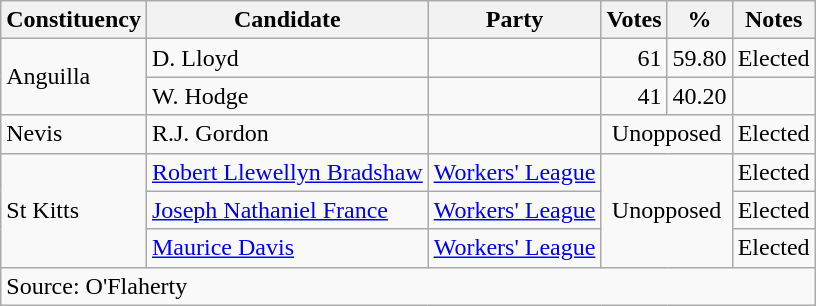<table class=wikitable style=text-align:right>
<tr>
<th>Constituency</th>
<th>Candidate</th>
<th>Party</th>
<th>Votes</th>
<th>%</th>
<th>Notes</th>
</tr>
<tr>
<td align=left rowspan=2>Anguilla</td>
<td align=left>D. Lloyd</td>
<td></td>
<td>61</td>
<td>59.80</td>
<td>Elected</td>
</tr>
<tr>
<td align=left>W. Hodge</td>
<td></td>
<td>41</td>
<td>40.20</td>
<td></td>
</tr>
<tr>
<td align=left>Nevis</td>
<td align=left>R.J. Gordon</td>
<td></td>
<td colspan=2 align=center>Unopposed</td>
<td>Elected</td>
</tr>
<tr>
<td align=left rowspan=3>St Kitts</td>
<td align=left><a href='#'>Robert Llewellyn Bradshaw</a></td>
<td align=left><a href='#'>Workers' League</a></td>
<td colspan=2 rowspan=3 align=center>Unopposed</td>
<td>Elected</td>
</tr>
<tr>
<td align=left><a href='#'>Joseph Nathaniel France</a></td>
<td align=left><a href='#'>Workers' League</a></td>
<td>Elected</td>
</tr>
<tr>
<td align=left><a href='#'>Maurice Davis</a></td>
<td align=left><a href='#'>Workers' League</a></td>
<td>Elected</td>
</tr>
<tr>
<td align=left colspan=6>Source: O'Flaherty</td>
</tr>
</table>
